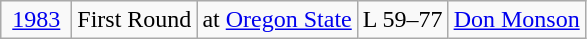<table class=wikitable style="text-align:center">
<tr>
<td> <a href='#'>1983</a> </td>
<td>First Round</td>
<td>at <a href='#'>Oregon State</a></td>
<td>L 59–77</td>
<td><a href='#'>Don Monson</a></td>
</tr>
</table>
